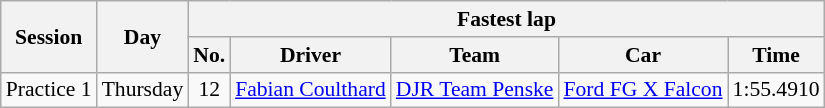<table class="wikitable" style="font-size: 90%">
<tr>
<th rowspan="2">Session</th>
<th rowspan="2">Day</th>
<th colspan="5">Fastest lap</th>
</tr>
<tr>
<th>No.</th>
<th>Driver</th>
<th>Team</th>
<th>Car</th>
<th>Time</th>
</tr>
<tr>
<td>Practice 1</td>
<td>Thursday</td>
<td style="text-align:center;">12</td>
<td> <a href='#'>Fabian Coulthard</a></td>
<td><a href='#'>DJR Team Penske</a></td>
<td><a href='#'>Ford FG X Falcon</a></td>
<td>1:55.4910</td>
</tr>
</table>
